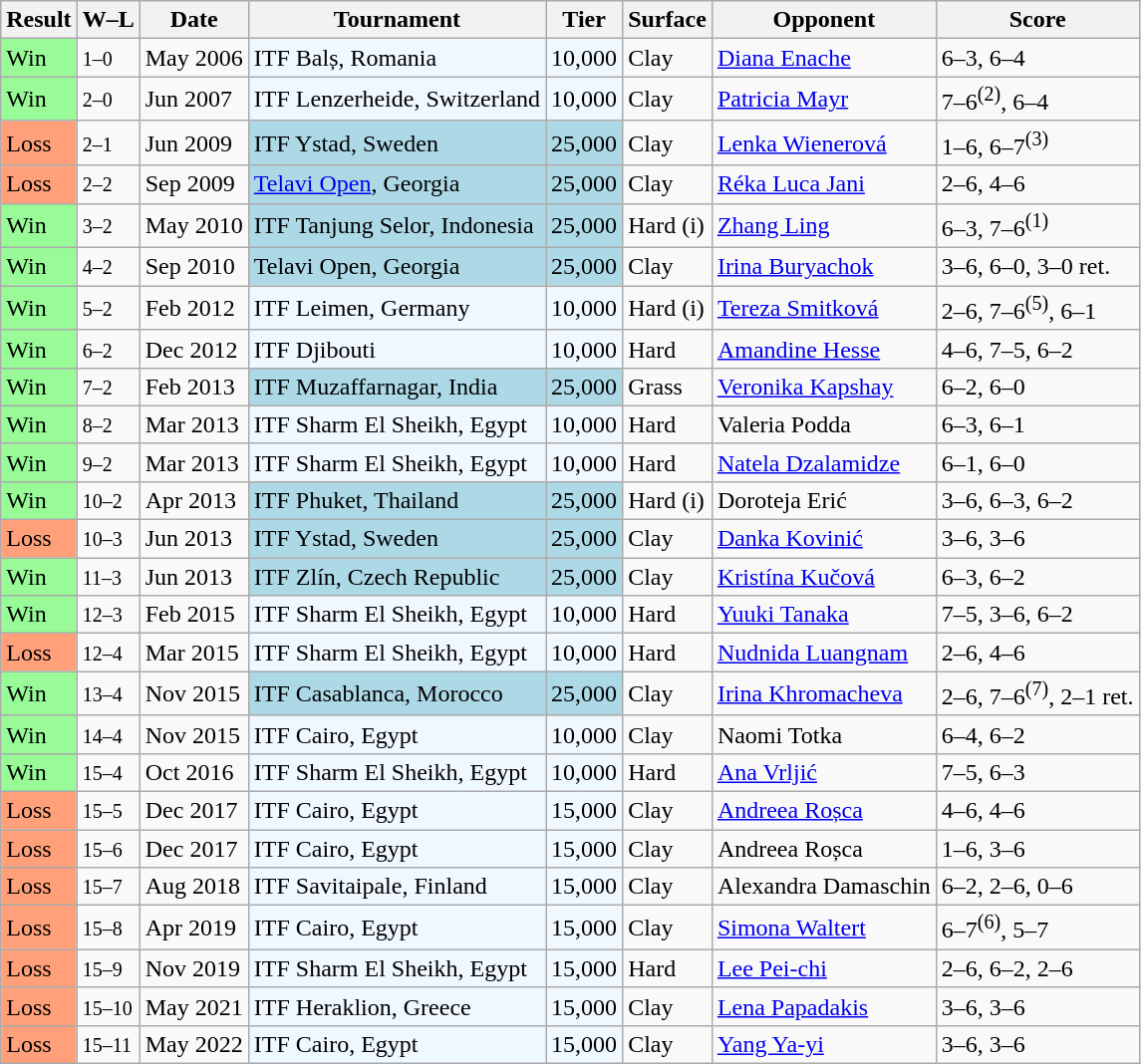<table class="sortable wikitable">
<tr>
<th>Result</th>
<th class="unsortable">W–L</th>
<th>Date</th>
<th>Tournament</th>
<th>Tier</th>
<th>Surface</th>
<th>Opponent</th>
<th class="unsortable">Score</th>
</tr>
<tr>
<td style="background:#98fb98;">Win</td>
<td><small>1–0</small></td>
<td>May 2006</td>
<td style="background:#f0f8ff;">ITF Balș, Romania</td>
<td style="background:#f0f8ff;">10,000</td>
<td>Clay</td>
<td> <a href='#'>Diana Enache</a></td>
<td>6–3, 6–4</td>
</tr>
<tr>
<td style="background:#98fb98;">Win</td>
<td><small>2–0</small></td>
<td>Jun 2007</td>
<td style="background:#f0f8ff;">ITF Lenzerheide, Switzerland</td>
<td style="background:#f0f8ff;">10,000</td>
<td>Clay</td>
<td> <a href='#'>Patricia Mayr</a></td>
<td>7–6<sup>(2)</sup>, 6–4</td>
</tr>
<tr>
<td style="background:#ffa07a;">Loss</td>
<td><small>2–1</small></td>
<td>Jun 2009</td>
<td style="background:lightblue;">ITF Ystad, Sweden</td>
<td style="background:lightblue;">25,000</td>
<td>Clay</td>
<td> <a href='#'>Lenka Wienerová</a></td>
<td>1–6, 6–7<sup>(3)</sup></td>
</tr>
<tr>
<td style="background:#ffa07a;">Loss</td>
<td><small>2–2</small></td>
<td>Sep 2009</td>
<td style="background:lightblue;"><a href='#'>Telavi Open</a>, Georgia</td>
<td style="background:lightblue;">25,000</td>
<td>Clay</td>
<td> <a href='#'>Réka Luca Jani</a></td>
<td>2–6, 4–6</td>
</tr>
<tr>
<td style="background:#98fb98;">Win</td>
<td><small>3–2</small></td>
<td>May 2010</td>
<td style="background:lightblue;">ITF Tanjung Selor, Indonesia</td>
<td style="background:lightblue;">25,000</td>
<td>Hard (i)</td>
<td> <a href='#'>Zhang Ling</a></td>
<td>6–3, 7–6<sup>(1)</sup></td>
</tr>
<tr>
<td style="background:#98fb98;">Win</td>
<td><small>4–2</small></td>
<td>Sep 2010</td>
<td style="background:lightblue;">Telavi Open, Georgia</td>
<td style="background:lightblue;">25,000</td>
<td>Clay</td>
<td> <a href='#'>Irina Buryachok</a></td>
<td>3–6, 6–0, 3–0 ret.</td>
</tr>
<tr>
<td style="background:#98fb98;">Win</td>
<td><small>5–2</small></td>
<td>Feb 2012</td>
<td style="background:#f0f8ff;">ITF Leimen, Germany</td>
<td style="background:#f0f8ff;">10,000</td>
<td>Hard (i)</td>
<td> <a href='#'>Tereza Smitková</a></td>
<td>2–6, 7–6<sup>(5)</sup>, 6–1</td>
</tr>
<tr>
<td style="background:#98fb98;">Win</td>
<td><small>6–2</small></td>
<td>Dec 2012</td>
<td style="background:#f0f8ff;">ITF Djibouti</td>
<td style="background:#f0f8ff;">10,000</td>
<td>Hard</td>
<td> <a href='#'>Amandine Hesse</a></td>
<td>4–6, 7–5, 6–2</td>
</tr>
<tr>
<td style="background:#98fb98;">Win</td>
<td><small>7–2</small></td>
<td>Feb 2013</td>
<td style="background:lightblue;">ITF Muzaffarnagar, India</td>
<td style="background:lightblue;">25,000</td>
<td>Grass</td>
<td> <a href='#'>Veronika Kapshay</a></td>
<td>6–2, 6–0</td>
</tr>
<tr>
<td style="background:#98fb98;">Win</td>
<td><small>8–2</small></td>
<td>Mar 2013</td>
<td style="background:#f0f8ff;">ITF Sharm El Sheikh, Egypt</td>
<td style="background:#f0f8ff;">10,000</td>
<td>Hard</td>
<td> Valeria Podda</td>
<td>6–3, 6–1</td>
</tr>
<tr>
<td style="background:#98fb98;">Win</td>
<td><small>9–2</small></td>
<td>Mar 2013</td>
<td style="background:#f0f8ff;">ITF Sharm El Sheikh, Egypt</td>
<td style="background:#f0f8ff;">10,000</td>
<td>Hard</td>
<td> <a href='#'>Natela Dzalamidze</a></td>
<td>6–1, 6–0</td>
</tr>
<tr>
<td style="background:#98fb98;">Win</td>
<td><small>10–2</small></td>
<td>Apr 2013</td>
<td style="background:lightblue;">ITF Phuket, Thailand</td>
<td style="background:lightblue;">25,000</td>
<td>Hard (i)</td>
<td> Doroteja Erić</td>
<td>3–6, 6–3, 6–2</td>
</tr>
<tr>
<td style="background:#ffa07a;">Loss</td>
<td><small>10–3</small></td>
<td>Jun 2013</td>
<td style="background:lightblue;">ITF Ystad, Sweden</td>
<td style="background:lightblue;">25,000</td>
<td>Clay</td>
<td> <a href='#'>Danka Kovinić</a></td>
<td>3–6, 3–6</td>
</tr>
<tr>
<td style="background:#98fb98;">Win</td>
<td><small>11–3</small></td>
<td>Jun 2013</td>
<td style="background:lightblue;">ITF Zlín, Czech Republic</td>
<td style="background:lightblue;">25,000</td>
<td>Clay</td>
<td> <a href='#'>Kristína Kučová</a></td>
<td>6–3, 6–2</td>
</tr>
<tr>
<td style="background:#98fb98;">Win</td>
<td><small>12–3</small></td>
<td>Feb 2015</td>
<td style="background:#f0f8ff;">ITF Sharm El Sheikh, Egypt</td>
<td style="background:#f0f8ff;">10,000</td>
<td>Hard</td>
<td> <a href='#'>Yuuki Tanaka</a></td>
<td>7–5, 3–6, 6–2</td>
</tr>
<tr>
<td style="background:#ffa07a;">Loss</td>
<td><small>12–4</small></td>
<td>Mar 2015</td>
<td style="background:#f0f8ff;">ITF Sharm El Sheikh, Egypt</td>
<td style="background:#f0f8ff;">10,000</td>
<td>Hard</td>
<td> <a href='#'>Nudnida Luangnam</a></td>
<td>2–6, 4–6</td>
</tr>
<tr>
<td style="background:#98fb98;">Win</td>
<td><small>13–4</small></td>
<td>Nov 2015</td>
<td style="background:lightblue;">ITF Casablanca, Morocco</td>
<td style="background:lightblue;">25,000</td>
<td>Clay</td>
<td> <a href='#'>Irina Khromacheva</a></td>
<td>2–6, 7–6<sup>(7)</sup>, 2–1 ret.</td>
</tr>
<tr>
<td style="background:#98fb98;">Win</td>
<td><small>14–4</small></td>
<td>Nov 2015</td>
<td style="background:#f0f8ff;">ITF Cairo, Egypt</td>
<td style="background:#f0f8ff;">10,000</td>
<td>Clay</td>
<td> Naomi Totka</td>
<td>6–4, 6–2</td>
</tr>
<tr>
<td style="background:#98fb98;">Win</td>
<td><small>15–4</small></td>
<td>Oct 2016</td>
<td style="background:#f0f8ff;">ITF Sharm El Sheikh, Egypt</td>
<td style="background:#f0f8ff;">10,000</td>
<td>Hard</td>
<td> <a href='#'>Ana Vrljić</a></td>
<td>7–5, 6–3</td>
</tr>
<tr>
<td style="background:#ffa07a;">Loss</td>
<td><small>15–5</small></td>
<td>Dec 2017</td>
<td style="background:#f0f8ff;">ITF Cairo, Egypt</td>
<td style="background:#f0f8ff;">15,000</td>
<td>Clay</td>
<td> <a href='#'>Andreea Roșca</a></td>
<td>4–6, 4–6</td>
</tr>
<tr>
<td style="background:#ffa07a;">Loss</td>
<td><small>15–6</small></td>
<td>Dec 2017</td>
<td style="background:#f0f8ff;">ITF Cairo, Egypt</td>
<td style="background:#f0f8ff;">15,000</td>
<td>Clay</td>
<td> Andreea Roșca</td>
<td>1–6, 3–6</td>
</tr>
<tr>
<td style="background:#ffa07a;">Loss</td>
<td><small>15–7</small></td>
<td>Aug 2018</td>
<td style="background:#f0f8ff;">ITF Savitaipale, Finland</td>
<td style="background:#f0f8ff;">15,000</td>
<td>Clay</td>
<td> Alexandra Damaschin</td>
<td>6–2, 2–6, 0–6</td>
</tr>
<tr>
<td style="background:#ffa07a;">Loss</td>
<td><small>15–8</small></td>
<td>Apr 2019</td>
<td style="background:#f0f8ff;">ITF Cairo, Egypt</td>
<td style="background:#f0f8ff;">15,000</td>
<td>Clay</td>
<td> <a href='#'>Simona Waltert</a></td>
<td>6–7<sup>(6)</sup>, 5–7</td>
</tr>
<tr>
<td style="background:#ffa07a;">Loss</td>
<td><small>15–9</small></td>
<td>Nov 2019</td>
<td style="background:#f0f8ff;">ITF Sharm El Sheikh, Egypt</td>
<td style="background:#f0f8ff;">15,000</td>
<td>Hard</td>
<td> <a href='#'>Lee Pei-chi</a></td>
<td>2–6, 6–2, 2–6</td>
</tr>
<tr>
<td style="background:#ffa07a;">Loss</td>
<td><small>15–10</small></td>
<td>May 2021</td>
<td style="background:#f0f8ff;">ITF Heraklion, Greece</td>
<td style="background:#f0f8ff;">15,000</td>
<td>Clay</td>
<td> <a href='#'>Lena Papadakis</a></td>
<td>3–6, 3–6</td>
</tr>
<tr>
<td style="background:#ffa07a;">Loss</td>
<td><small>15–11</small></td>
<td>May 2022</td>
<td style="background:#f0f8ff;">ITF Cairo, Egypt</td>
<td style="background:#f0f8ff;">15,000</td>
<td>Clay</td>
<td> <a href='#'>Yang Ya-yi</a></td>
<td>3–6, 3–6</td>
</tr>
</table>
